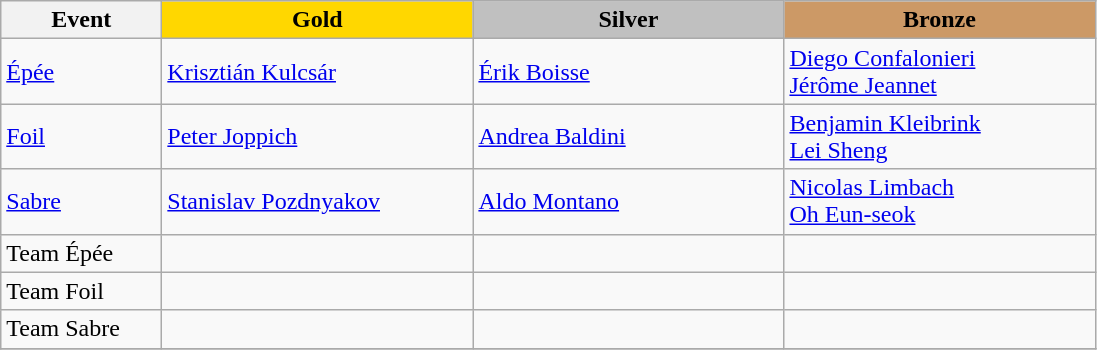<table class="wikitable">
<tr>
<th width="100">Event</th>
<th style="background-color:gold;" width="200"> Gold</th>
<th style="background-color:silver;" width="200"> Silver</th>
<th style="background-color:#CC9966;" width="200"> Bronze</th>
</tr>
<tr>
<td><a href='#'>Épée</a></td>
<td> <a href='#'>Krisztián Kulcsár</a></td>
<td> <a href='#'>Érik Boisse</a></td>
<td> <a href='#'>Diego Confalonieri</a> <br> 	<a href='#'>Jérôme Jeannet</a></td>
</tr>
<tr>
<td><a href='#'>Foil</a></td>
<td> <a href='#'>Peter Joppich</a></td>
<td> <a href='#'>Andrea Baldini</a></td>
<td> <a href='#'>Benjamin Kleibrink</a> <br> <a href='#'>Lei Sheng</a></td>
</tr>
<tr>
<td><a href='#'>Sabre</a></td>
<td> <a href='#'>Stanislav Pozdnyakov</a></td>
<td> <a href='#'>Aldo Montano</a></td>
<td> <a href='#'>Nicolas Limbach</a><br> <a href='#'>Oh Eun-seok</a></td>
</tr>
<tr>
<td>Team Épée</td>
<td></td>
<td></td>
<td></td>
</tr>
<tr>
<td>Team Foil</td>
<td></td>
<td></td>
<td></td>
</tr>
<tr>
<td>Team Sabre</td>
<td></td>
<td></td>
<td></td>
</tr>
<tr>
</tr>
</table>
